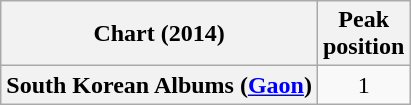<table class="wikitable plainrowheaders" style="text-align:center">
<tr>
<th scope="col">Chart (2014)</th>
<th scope="col">Peak<br>position</th>
</tr>
<tr>
<th scope="row">South Korean Albums (<a href='#'>Gaon</a>)</th>
<td>1</td>
</tr>
</table>
